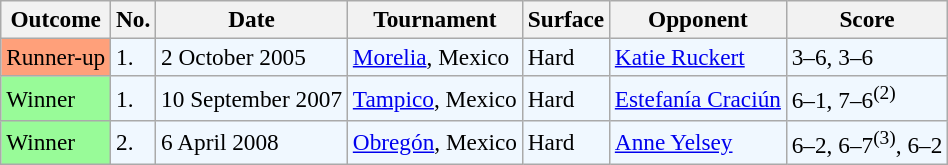<table class="sortable wikitable" style=font-size:97%>
<tr>
<th>Outcome</th>
<th>No.</th>
<th>Date</th>
<th>Tournament</th>
<th>Surface</th>
<th>Opponent</th>
<th class="unsortable">Score</th>
</tr>
<tr style="background:#f0f8ff;">
<td bgcolor="FFA07A">Runner-up</td>
<td>1.</td>
<td>2 October 2005</td>
<td><a href='#'>Morelia</a>, Mexico</td>
<td>Hard</td>
<td> <a href='#'>Katie Ruckert</a></td>
<td>3–6, 3–6</td>
</tr>
<tr style="background:#f0f8ff;">
<td style="background:#98fb98;">Winner</td>
<td>1.</td>
<td>10 September 2007</td>
<td><a href='#'>Tampico</a>, Mexico</td>
<td>Hard</td>
<td> <a href='#'>Estefanía Craciún</a></td>
<td>6–1, 7–6<sup>(2)</sup></td>
</tr>
<tr style="background:#f0f8ff;">
<td style="background:#98fb98;">Winner</td>
<td>2.</td>
<td>6 April 2008</td>
<td><a href='#'>Obregón</a>, Mexico</td>
<td>Hard</td>
<td> <a href='#'>Anne Yelsey</a></td>
<td>6–2, 6–7<sup>(3)</sup>, 6–2</td>
</tr>
</table>
